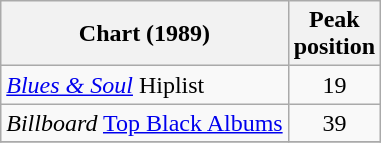<table class="wikitable">
<tr>
<th>Chart (1989)</th>
<th>Peak<br>position</th>
</tr>
<tr>
<td><em><a href='#'>Blues & Soul</a></em> Hiplist</td>
<td align=center>19</td>
</tr>
<tr>
<td><em>Billboard</em> <a href='#'>Top Black Albums</a></td>
<td align=center>39</td>
</tr>
<tr>
</tr>
</table>
